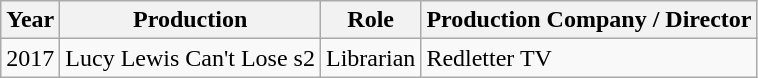<table class="wikitable">
<tr>
<th>Year</th>
<th>Production</th>
<th>Role</th>
<th>Production Company / Director</th>
</tr>
<tr>
<td>2017</td>
<td>Lucy Lewis Can't Lose s2</td>
<td>Librarian</td>
<td>Redletter TV</td>
</tr>
</table>
